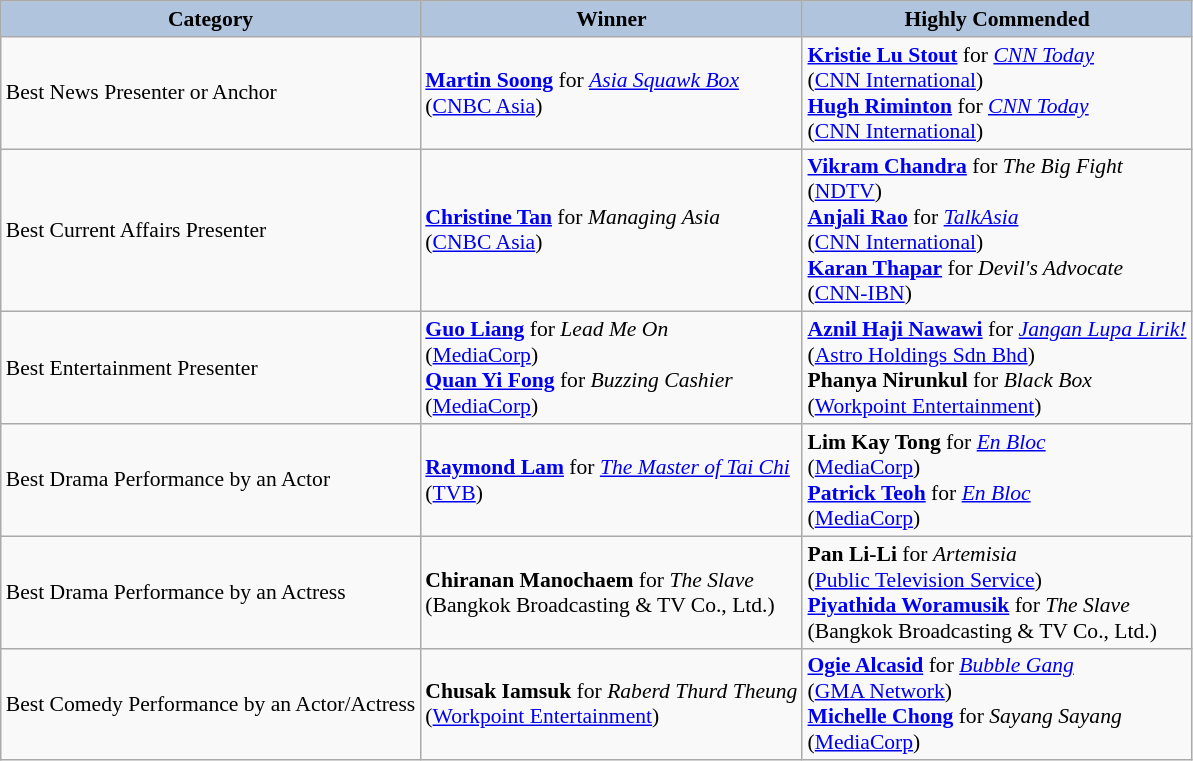<table class="wikitable" style="font-size:90%" cellpadding="5">
<tr style="text-align:center;">
<th style="background:#B0C4DE;">Category</th>
<th style="background:#B0C4DE;">Winner</th>
<th style="background:#B0C4DE;">Highly Commended</th>
</tr>
<tr>
<td>Best News Presenter or Anchor</td>
<td> <strong><a href='#'>Martin Soong</a></strong> for <em><a href='#'>Asia Squawk Box</a></em><br>(<a href='#'>CNBC Asia</a>)</td>
<td> <strong><a href='#'>Kristie Lu Stout</a></strong> for <em><a href='#'>CNN Today</a></em><br>(<a href='#'>CNN International</a>)<br> <strong><a href='#'>Hugh Riminton</a></strong> for <em><a href='#'>CNN Today</a></em><br>(<a href='#'>CNN International</a>)</td>
</tr>
<tr>
<td>Best Current Affairs Presenter</td>
<td> <strong><a href='#'>Christine Tan</a></strong> for <em>Managing Asia</em><br>(<a href='#'>CNBC Asia</a>)</td>
<td> <strong><a href='#'>Vikram Chandra</a></strong> for <em>The Big Fight</em><br>(<a href='#'>NDTV</a>) <br> <strong><a href='#'>Anjali Rao</a></strong> for <em><a href='#'>TalkAsia</a></em><br>(<a href='#'>CNN International</a>) <br> <strong><a href='#'>Karan Thapar</a></strong> for <em>Devil's Advocate</em><br>(<a href='#'>CNN-IBN</a>)</td>
</tr>
<tr>
<td>Best Entertainment Presenter</td>
<td> <strong><a href='#'>Guo Liang</a></strong> for <em>Lead Me On</em><br>(<a href='#'>MediaCorp</a>) <br> <strong><a href='#'>Quan Yi Fong</a></strong> for <em>Buzzing Cashier</em><br>(<a href='#'>MediaCorp</a>)</td>
<td> <strong><a href='#'>Aznil Haji Nawawi</a></strong> for <em><a href='#'>Jangan Lupa Lirik!</a></em><br>(<a href='#'>Astro Holdings Sdn Bhd</a>) <br> <strong>Phanya Nirunkul</strong> for <em>Black Box</em><br>(<a href='#'>Workpoint Entertainment</a>)</td>
</tr>
<tr>
<td>Best Drama Performance by an Actor</td>
<td> <strong><a href='#'>Raymond Lam</a></strong> for <em><a href='#'>The Master of Tai Chi</a></em><br>(<a href='#'>TVB</a>)</td>
<td> <strong>Lim Kay Tong</strong> for <em><a href='#'>En Bloc</a></em><br>(<a href='#'>MediaCorp</a>) <br> <strong><a href='#'>Patrick Teoh</a></strong> for <em><a href='#'>En Bloc</a></em><br>(<a href='#'>MediaCorp</a>)</td>
</tr>
<tr>
<td>Best Drama Performance by an Actress</td>
<td> <strong>Chiranan Manochaem</strong> for <em>The Slave</em><br>(Bangkok Broadcasting & TV Co., Ltd.)</td>
<td> <strong>Pan Li-Li</strong> for <em>Artemisia</em><br>(<a href='#'>Public Television Service</a>) <br> <strong><a href='#'>Piyathida Woramusik</a></strong> for <em>The Slave</em><br>(Bangkok Broadcasting & TV Co., Ltd.)</td>
</tr>
<tr>
<td>Best Comedy Performance by an Actor/Actress</td>
<td> <strong>Chusak Iamsuk</strong> for <em>Raberd Thurd Theung</em><br>(<a href='#'>Workpoint Entertainment</a>)</td>
<td> <strong><a href='#'>Ogie Alcasid</a></strong> for <em><a href='#'>Bubble Gang</a></em><br>(<a href='#'>GMA Network</a>) <br> <strong><a href='#'>Michelle Chong</a></strong> for <em>Sayang Sayang</em><br>(<a href='#'>MediaCorp</a>)</td>
</tr>
</table>
